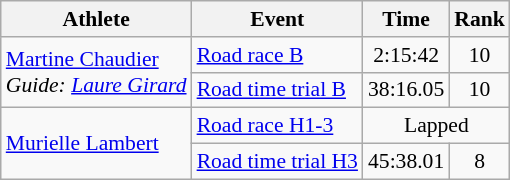<table class=wikitable style="font-size:90%">
<tr>
<th>Athlete</th>
<th>Event</th>
<th>Time</th>
<th>Rank</th>
</tr>
<tr>
<td rowspan="2"><a href='#'>Martine Chaudier</a><br> <em>Guide: <a href='#'>Laure Girard</a></em></td>
<td><a href='#'>Road race B</a></td>
<td style="text-align:center;">2:15:42</td>
<td style="text-align:center;">10</td>
</tr>
<tr>
<td><a href='#'>Road time trial B</a></td>
<td style="text-align:center;">38:16.05</td>
<td style="text-align:center;">10</td>
</tr>
<tr>
<td rowspan=2><a href='#'>Murielle Lambert</a></td>
<td><a href='#'>Road race H1-3</a></td>
<td style="text-align:center;" colspan=2>Lapped</td>
</tr>
<tr>
<td><a href='#'>Road time trial H3</a></td>
<td style="text-align:center;">45:38.01</td>
<td style="text-align:center;">8</td>
</tr>
</table>
